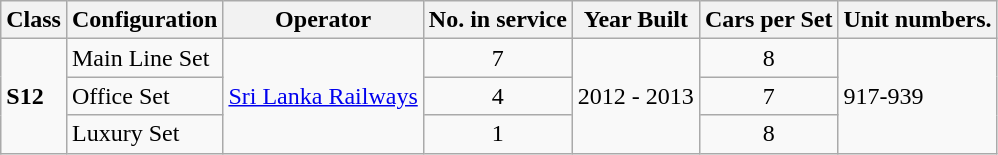<table class="wikitable">
<tr>
<th>Class</th>
<th>Configuration</th>
<th>Operator</th>
<th>No. in service</th>
<th>Year Built</th>
<th>Cars per Set</th>
<th>Unit numbers.</th>
</tr>
<tr>
<td rowspan=3><strong>S12</strong></td>
<td>Main Line Set</td>
<td rowspan=3><a href='#'>Sri Lanka Railways</a></td>
<td align="center">7</td>
<td rowspan="3" align="center">2012 - 2013</td>
<td align=center>8</td>
<td rowspan=3>917-939</td>
</tr>
<tr>
<td>Office Set</td>
<td align=center>4</td>
<td align=center>7</td>
</tr>
<tr>
<td>Luxury Set</td>
<td align="center">1</td>
<td align=center>8</td>
</tr>
</table>
